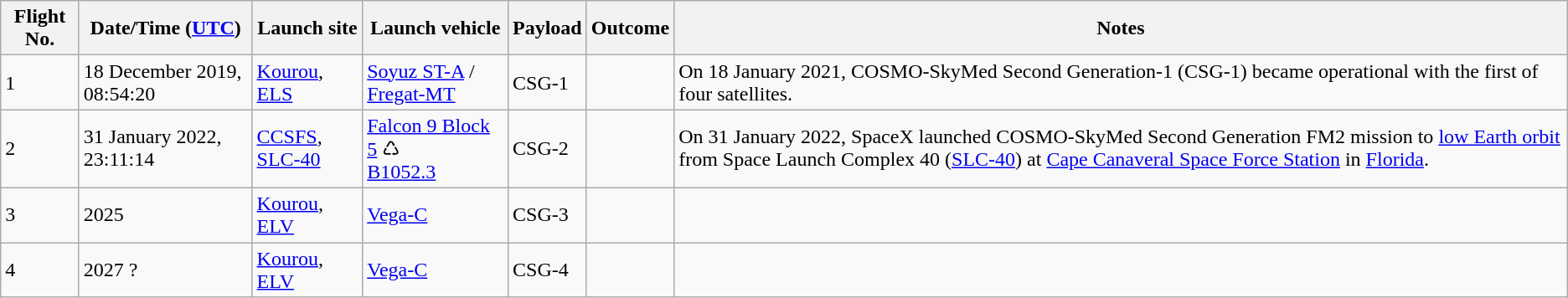<table class="wikitable" style="text-align: left;">
<tr>
<th scope="col">Flight No.</th>
<th scope="col">Date/Time (<a href='#'>UTC</a>)</th>
<th scope="col">Launch site</th>
<th scope="col">Launch vehicle</th>
<th scope="col">Payload</th>
<th scope="col">Outcome</th>
<th scope="col">Notes</th>
</tr>
<tr>
<td>1</td>
<td>18 December 2019, 08:54:20</td>
<td><a href='#'>Kourou</a>, <a href='#'>ELS</a></td>
<td><a href='#'>Soyuz ST-A</a> / <a href='#'>Fregat-MT</a></td>
<td>CSG-1</td>
<td></td>
<td>On 18 January 2021, COSMO-SkyMed Second Generation-1 (CSG-1) became operational with the first of four satellites.</td>
</tr>
<tr>
<td>2</td>
<td>31 January 2022, 23:11:14</td>
<td><a href='#'>CCSFS</a>, <a href='#'>SLC-40</a></td>
<td><a href='#'>Falcon 9 Block 5</a> ♺<br><a href='#'>B1052.3</a></td>
<td>CSG-2</td>
<td></td>
<td>On 31 January 2022, SpaceX launched COSMO-SkyMed Second Generation FM2 mission to <a href='#'>low Earth orbit</a> from Space Launch Complex 40 (<a href='#'>SLC-40</a>) at <a href='#'>Cape Canaveral Space Force Station</a> in <a href='#'>Florida</a>.</td>
</tr>
<tr>
<td>3</td>
<td>2025</td>
<td><a href='#'>Kourou</a>, <a href='#'>ELV</a></td>
<td><a href='#'>Vega-C</a></td>
<td>CSG-3</td>
<td></td>
<td></td>
</tr>
<tr>
<td>4</td>
<td>2027 ?</td>
<td><a href='#'>Kourou</a>, <a href='#'>ELV</a></td>
<td><a href='#'>Vega-C</a></td>
<td>CSG-4</td>
<td></td>
<td></td>
</tr>
</table>
